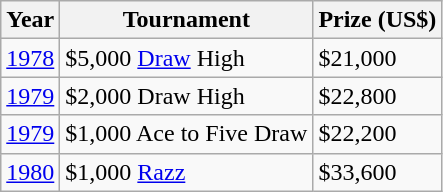<table class="wikitable">
<tr>
<th>Year</th>
<th>Tournament</th>
<th>Prize (US$)</th>
</tr>
<tr>
<td><a href='#'>1978</a></td>
<td>$5,000 <a href='#'>Draw</a> High</td>
<td>$21,000</td>
</tr>
<tr>
<td><a href='#'>1979</a></td>
<td>$2,000 Draw High</td>
<td>$22,800</td>
</tr>
<tr>
<td><a href='#'>1979</a></td>
<td>$1,000 Ace to Five Draw</td>
<td>$22,200</td>
</tr>
<tr>
<td><a href='#'>1980</a></td>
<td>$1,000 <a href='#'>Razz</a></td>
<td>$33,600</td>
</tr>
</table>
